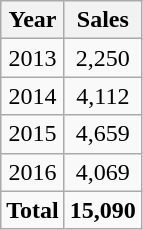<table class="wikitable" style="float:center; clear:center; margin:0em 0em 1em 1em; text-align:center">
<tr>
<th>Year</th>
<th>Sales</th>
</tr>
<tr>
<td>2013</td>
<td>2,250</td>
</tr>
<tr>
<td>2014</td>
<td>4,112</td>
</tr>
<tr>
<td>2015</td>
<td>4,659</td>
</tr>
<tr>
<td>2016</td>
<td>4,069</td>
</tr>
<tr>
<td><strong>Total</strong></td>
<td><strong>15,090</strong></td>
</tr>
</table>
